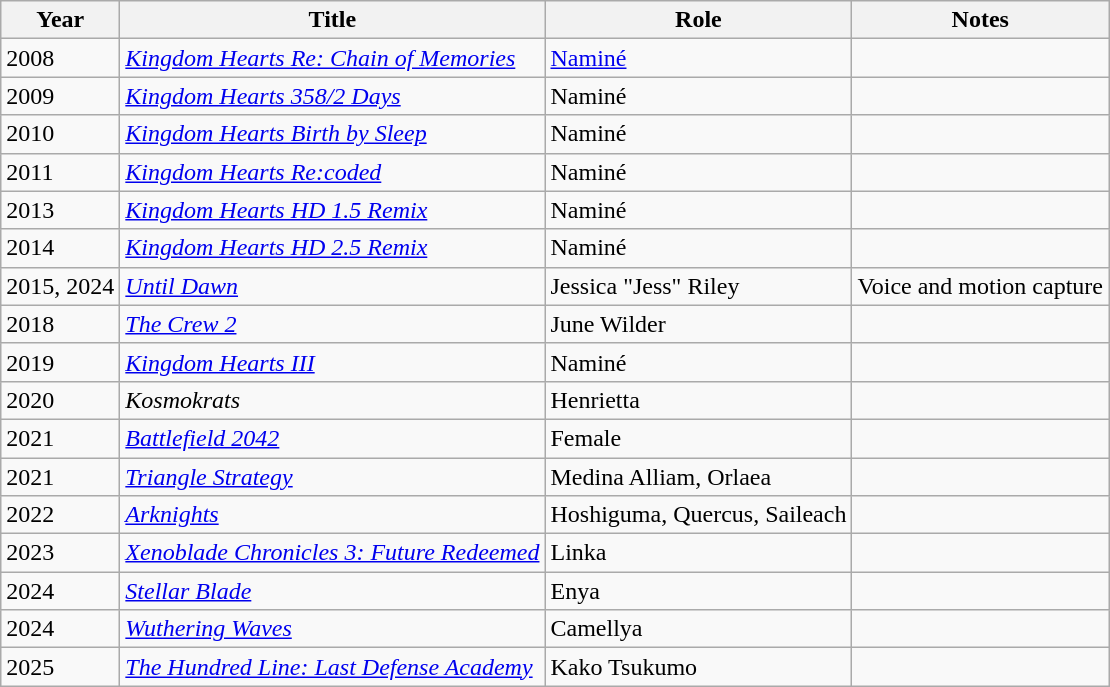<table class="wikitable sortable">
<tr>
<th>Year</th>
<th>Title</th>
<th>Role</th>
<th>Notes</th>
</tr>
<tr>
<td>2008</td>
<td><em><a href='#'>Kingdom Hearts Re: Chain of Memories</a></em></td>
<td><a href='#'>Naminé</a></td>
<td></td>
</tr>
<tr>
<td>2009</td>
<td><em><a href='#'>Kingdom Hearts 358/2 Days</a></em></td>
<td>Naminé</td>
<td></td>
</tr>
<tr>
<td>2010</td>
<td><em><a href='#'>Kingdom Hearts Birth by Sleep</a></em></td>
<td>Naminé</td>
<td></td>
</tr>
<tr>
<td>2011</td>
<td><em><a href='#'>Kingdom Hearts Re:coded</a></em></td>
<td>Naminé</td>
<td></td>
</tr>
<tr>
<td>2013</td>
<td><em><a href='#'>Kingdom Hearts HD 1.5 Remix</a></em></td>
<td>Naminé</td>
<td></td>
</tr>
<tr>
<td>2014</td>
<td><em><a href='#'>Kingdom Hearts HD 2.5 Remix</a></em></td>
<td>Naminé</td>
<td></td>
</tr>
<tr>
<td>2015, 2024</td>
<td><em><a href='#'>Until Dawn</a></em></td>
<td>Jessica "Jess" Riley</td>
<td>Voice and motion capture</td>
</tr>
<tr>
<td>2018</td>
<td><em><a href='#'>The Crew 2</a></em></td>
<td>June Wilder</td>
<td></td>
</tr>
<tr>
<td>2019</td>
<td><em><a href='#'>Kingdom Hearts III</a></em></td>
<td>Naminé</td>
<td></td>
</tr>
<tr>
<td>2020</td>
<td><em>Kosmokrats</em></td>
<td>Henrietta</td>
<td></td>
</tr>
<tr>
<td>2021</td>
<td><em><a href='#'>Battlefield 2042</a></em></td>
<td>Female</td>
<td></td>
</tr>
<tr>
<td>2021</td>
<td><em><a href='#'>Triangle Strategy</a></em></td>
<td>Medina Alliam, Orlaea</td>
<td></td>
</tr>
<tr>
<td>2022</td>
<td><em><a href='#'>Arknights</a></em></td>
<td>Hoshiguma, Quercus, Saileach</td>
<td></td>
</tr>
<tr>
<td>2023</td>
<td><em><a href='#'>Xenoblade Chronicles 3: Future Redeemed</a></em></td>
<td>Linka</td>
<td></td>
</tr>
<tr>
<td>2024</td>
<td><em><a href='#'>Stellar Blade</a></em></td>
<td>Enya</td>
<td></td>
</tr>
<tr>
<td>2024</td>
<td><em><a href='#'>Wuthering Waves</a></em></td>
<td>Camellya</td>
<td></td>
</tr>
<tr>
<td>2025</td>
<td><em><a href='#'>The Hundred Line: Last Defense Academy</a></em></td>
<td>Kako Tsukumo</td>
<td></td>
</tr>
</table>
